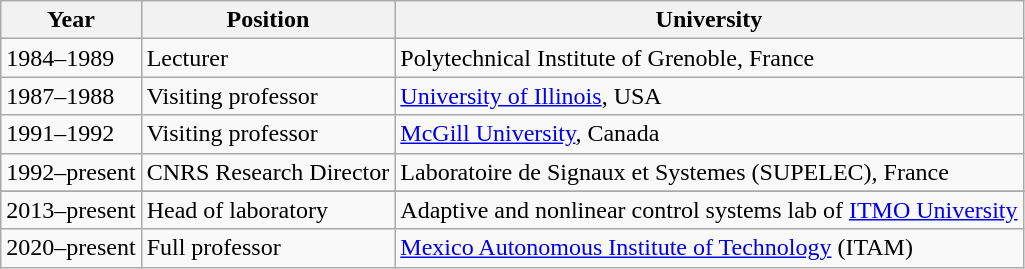<table class="wikitable sortable">
<tr>
<th>Year</th>
<th>Position</th>
<th>University</th>
</tr>
<tr>
<td>1984–1989</td>
<td>Lecturer</td>
<td>Polytechnical Institute of Grenoble, France</td>
</tr>
<tr>
<td>1987–1988</td>
<td>Visiting professor</td>
<td><a href='#'>University of Illinois</a>, USA</td>
</tr>
<tr>
<td>1991–1992</td>
<td>Visiting professor</td>
<td><a href='#'>McGill University</a>, Canada</td>
</tr>
<tr>
<td>1992–present</td>
<td>CNRS Research Director</td>
<td>Laboratoire de Signaux et Systemes (SUPELEC), France</td>
</tr>
<tr>
</tr>
<tr>
<td>2013–present</td>
<td>Head of laboratory</td>
<td>Adaptive and nonlinear control systems lab of <a href='#'>ITMO University</a></td>
</tr>
<tr>
<td>2020–present</td>
<td>Full professor</td>
<td><a href='#'>Mexico Autonomous Institute of Technology</a> (ITAM)</td>
</tr>
</table>
